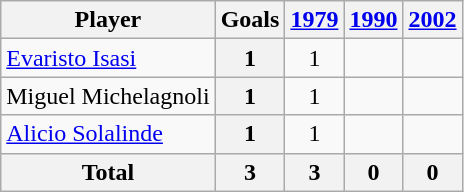<table class="wikitable sortable" style="text-align:center;">
<tr>
<th>Player</th>
<th>Goals</th>
<th><a href='#'>1979</a></th>
<th><a href='#'>1990</a></th>
<th><a href='#'>2002</a></th>
</tr>
<tr>
<td align="left"> <a href='#'>Evaristo Isasi</a></td>
<th>1</th>
<td>1</td>
<td></td>
<td></td>
</tr>
<tr>
<td align="left"> Miguel Michelagnoli</td>
<th>1</th>
<td>1</td>
<td></td>
<td></td>
</tr>
<tr>
<td align="left"> <a href='#'>Alicio Solalinde</a></td>
<th>1</th>
<td>1</td>
<td></td>
<td></td>
</tr>
<tr class="sortbottom">
<th>Total</th>
<th>3</th>
<th>3</th>
<th>0</th>
<th>0</th>
</tr>
</table>
